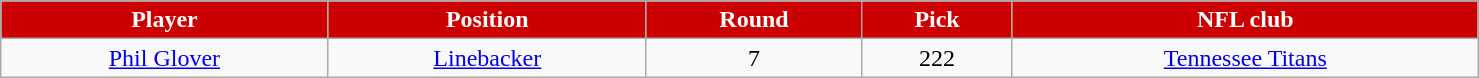<table class="wikitable" width="78%">
<tr align="center" style="background:#CC0000; color:white">
<td><strong>Player</strong></td>
<td><strong>Position</strong></td>
<td><strong>Round</strong></td>
<td><strong>Pick</strong></td>
<td><strong>NFL club</strong></td>
</tr>
<tr align="center">
<td><a href='#'>Phil Glover</a></td>
<td><a href='#'>Linebacker</a></td>
<td>7</td>
<td>222</td>
<td><a href='#'>Tennessee Titans</a></td>
</tr>
</table>
